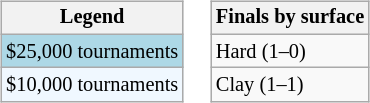<table>
<tr valign=top>
<td><br><table class=wikitable style="font-size:85%">
<tr>
<th>Legend</th>
</tr>
<tr style="background:lightblue;">
<td>$25,000 tournaments</td>
</tr>
<tr style="background:#f0f8ff;">
<td>$10,000 tournaments</td>
</tr>
</table>
</td>
<td><br><table class=wikitable style="font-size:85%">
<tr>
<th>Finals by surface</th>
</tr>
<tr>
<td>Hard (1–0)</td>
</tr>
<tr>
<td>Clay (1–1)</td>
</tr>
</table>
</td>
</tr>
</table>
